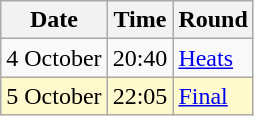<table class="wikitable">
<tr>
<th>Date</th>
<th>Time</th>
<th>Round</th>
</tr>
<tr>
<td>4 October</td>
<td>20:40</td>
<td><a href='#'>Heats</a></td>
</tr>
<tr style=background:lemonchiffon>
<td>5 October</td>
<td>22:05</td>
<td><a href='#'>Final</a></td>
</tr>
</table>
